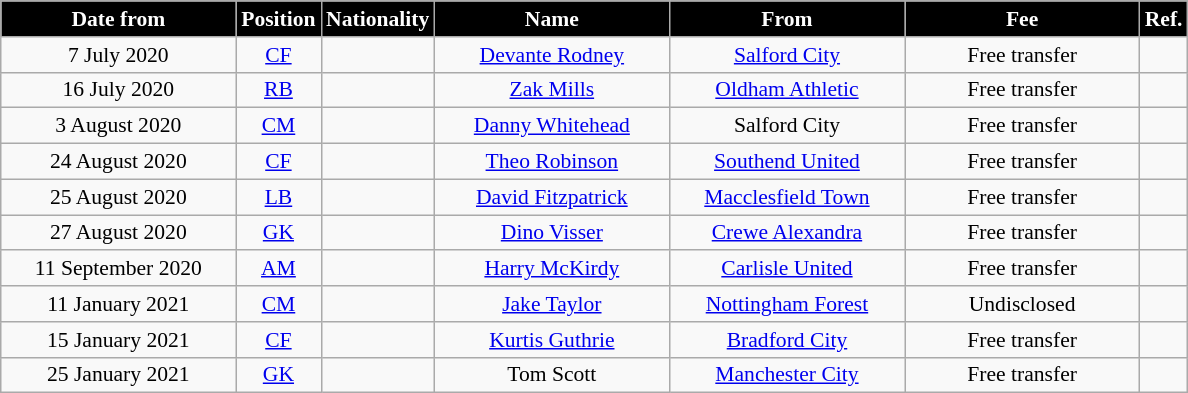<table class="wikitable"  style="text-align:center; font-size:90%; ">
<tr>
<th style="background:#000000; color:#FFFFFF; width:150px;">Date from</th>
<th style="background:#000000; color:#FFFFFF; width:50px;">Position</th>
<th style="background:#000000; color:#FFFFFF; width:50px;">Nationality</th>
<th style="background:#000000; color:#FFFFFF; width:150px;">Name</th>
<th style="background:#000000; color:#FFFFFF; width:150px;">From</th>
<th style="background:#000000; color:#FFFFFF; width:150px;">Fee</th>
<th style="background:#000000; color:#FFFFFF; width:25px;">Ref.</th>
</tr>
<tr>
<td>7 July 2020</td>
<td><a href='#'>CF</a></td>
<td></td>
<td><a href='#'>Devante Rodney</a></td>
<td><a href='#'>Salford City</a></td>
<td>Free transfer</td>
<td></td>
</tr>
<tr>
<td>16 July 2020</td>
<td><a href='#'>RB</a></td>
<td></td>
<td><a href='#'>Zak Mills</a></td>
<td><a href='#'>Oldham Athletic</a></td>
<td>Free transfer</td>
<td></td>
</tr>
<tr>
<td>3 August 2020</td>
<td><a href='#'>CM</a></td>
<td></td>
<td><a href='#'>Danny Whitehead</a></td>
<td>Salford City</td>
<td>Free transfer</td>
<td></td>
</tr>
<tr>
<td>24 August 2020</td>
<td><a href='#'>CF</a></td>
<td></td>
<td><a href='#'>Theo Robinson</a></td>
<td><a href='#'>Southend United</a></td>
<td>Free transfer</td>
<td></td>
</tr>
<tr>
<td>25 August 2020</td>
<td><a href='#'>LB</a></td>
<td></td>
<td><a href='#'>David Fitzpatrick</a></td>
<td><a href='#'>Macclesfield Town</a></td>
<td>Free transfer</td>
<td></td>
</tr>
<tr>
<td>27 August 2020</td>
<td><a href='#'>GK</a></td>
<td></td>
<td><a href='#'>Dino Visser</a></td>
<td><a href='#'>Crewe Alexandra</a></td>
<td>Free transfer</td>
<td></td>
</tr>
<tr>
<td>11 September 2020</td>
<td><a href='#'>AM</a></td>
<td></td>
<td><a href='#'>Harry McKirdy</a></td>
<td><a href='#'>Carlisle United</a></td>
<td>Free transfer</td>
<td></td>
</tr>
<tr>
<td>11 January 2021</td>
<td><a href='#'>CM</a></td>
<td></td>
<td><a href='#'>Jake Taylor</a></td>
<td><a href='#'>Nottingham Forest</a></td>
<td>Undisclosed</td>
<td></td>
</tr>
<tr>
<td>15 January 2021</td>
<td><a href='#'>CF</a></td>
<td></td>
<td><a href='#'>Kurtis Guthrie</a></td>
<td><a href='#'>Bradford City</a></td>
<td>Free transfer</td>
<td></td>
</tr>
<tr>
<td>25 January 2021</td>
<td><a href='#'>GK</a></td>
<td></td>
<td>Tom Scott</td>
<td><a href='#'>Manchester City</a></td>
<td>Free transfer</td>
<td></td>
</tr>
</table>
